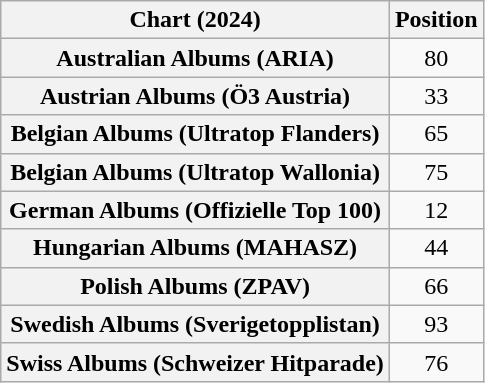<table class="wikitable sortable plainrowheaders" style="text-align:center">
<tr>
<th scope="col">Chart (2024)</th>
<th scope="col">Position</th>
</tr>
<tr>
<th scope="row">Australian Albums (ARIA)</th>
<td>80</td>
</tr>
<tr>
<th scope="row">Austrian Albums (Ö3 Austria)</th>
<td>33</td>
</tr>
<tr>
<th scope="row">Belgian Albums (Ultratop Flanders)</th>
<td>65</td>
</tr>
<tr>
<th scope="row">Belgian Albums (Ultratop Wallonia)</th>
<td>75</td>
</tr>
<tr>
<th scope="row">German Albums (Offizielle Top 100)</th>
<td>12</td>
</tr>
<tr>
<th scope="row">Hungarian Albums (MAHASZ)</th>
<td>44</td>
</tr>
<tr>
<th scope="row">Polish Albums (ZPAV)</th>
<td>66</td>
</tr>
<tr>
<th scope="row">Swedish Albums (Sverigetopplistan)</th>
<td>93</td>
</tr>
<tr>
<th scope="row">Swiss Albums (Schweizer Hitparade)</th>
<td>76</td>
</tr>
</table>
